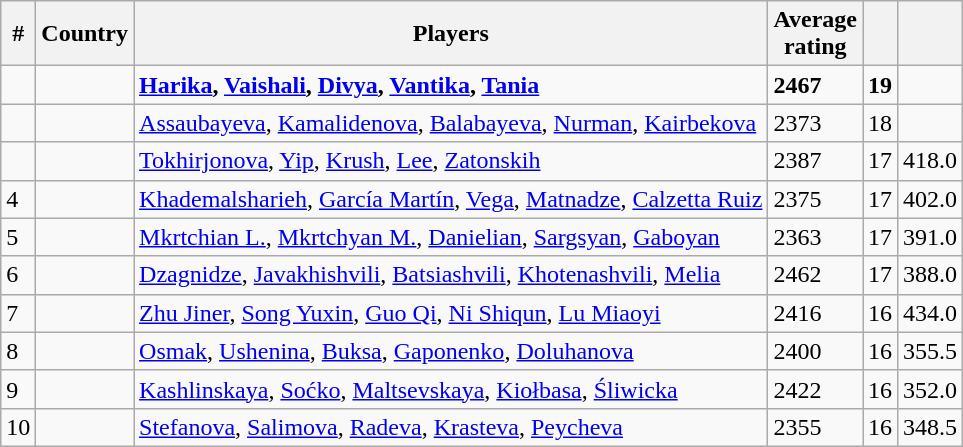<table class="wikitable">
<tr>
<th>#</th>
<th>Country</th>
<th>Players</th>
<th>Average<br>rating</th>
<th></th>
<th></th>
</tr>
<tr>
<td></td>
<td><strong></strong></td>
<td><strong><a href='#'>Harika</a>, <a href='#'>Vaishali</a>, <a href='#'>Divya</a>, <a href='#'>Vantika</a>, <a href='#'>Tania</a></strong></td>
<td><strong>2467</strong></td>
<td><strong>19</strong></td>
<td></td>
</tr>
<tr>
<td></td>
<td></td>
<td><a href='#'>Assaubayeva</a>, <a href='#'>Kamalidenova</a>, <a href='#'>Balabayeva</a>, <a href='#'>Nurman</a>, <a href='#'>Kairbekova</a></td>
<td>2373</td>
<td>18</td>
<td></td>
</tr>
<tr>
<td></td>
<td></td>
<td><a href='#'>Tokhirjonova</a>, <a href='#'>Yip</a>, <a href='#'>Krush</a>, <a href='#'>Lee</a>, <a href='#'>Zatonskih</a></td>
<td>2387</td>
<td>17</td>
<td>418.0</td>
</tr>
<tr>
<td>4</td>
<td></td>
<td><a href='#'>Khademalsharieh</a>, <a href='#'>García Martín</a>, <a href='#'>Vega</a>, <a href='#'>Matnadze</a>, <a href='#'>Calzetta Ruiz</a></td>
<td>2375</td>
<td>17</td>
<td>402.0</td>
</tr>
<tr>
<td>5</td>
<td></td>
<td><a href='#'>Mkrtchian L.</a>, <a href='#'>Mkrtchyan M.</a>, <a href='#'>Danielian</a>, <a href='#'>Sargsyan</a>, <a href='#'>Gaboyan</a></td>
<td>2363</td>
<td>17</td>
<td>391.0</td>
</tr>
<tr>
<td>6</td>
<td></td>
<td><a href='#'>Dzagnidze</a>, <a href='#'>Javakhishvili</a>, <a href='#'>Batsiashvili</a>, <a href='#'>Khotenashvili</a>, <a href='#'>Melia</a></td>
<td>2462</td>
<td>17</td>
<td>388.0</td>
</tr>
<tr>
<td>7</td>
<td></td>
<td><a href='#'>Zhu Jiner</a>, <a href='#'>Song Yuxin</a>, <a href='#'>Guo Qi</a>, <a href='#'>Ni Shiqun</a>, <a href='#'>Lu Miaoyi</a></td>
<td>2416</td>
<td>16</td>
<td>434.0</td>
</tr>
<tr>
<td>8</td>
<td></td>
<td><a href='#'>Osmak</a>, <a href='#'>Ushenina</a>, <a href='#'>Buksa</a>, <a href='#'>Gaponenko</a>, <a href='#'>Doluhanova</a></td>
<td>2400</td>
<td>16</td>
<td>355.5</td>
</tr>
<tr>
<td>9</td>
<td></td>
<td><a href='#'>Kashlinskaya</a>, <a href='#'>Soćko</a>, <a href='#'>Maltsevskaya</a>, <a href='#'>Kiołbasa</a>, <a href='#'>Śliwicka</a></td>
<td>2422</td>
<td>16</td>
<td>352.0</td>
</tr>
<tr>
<td>10</td>
<td></td>
<td><a href='#'>Stefanova</a>, <a href='#'>Salimova</a>, <a href='#'>Radeva</a>, <a href='#'>Krasteva</a>, <a href='#'>Peycheva</a></td>
<td>2355</td>
<td>16</td>
<td>348.5</td>
</tr>
</table>
